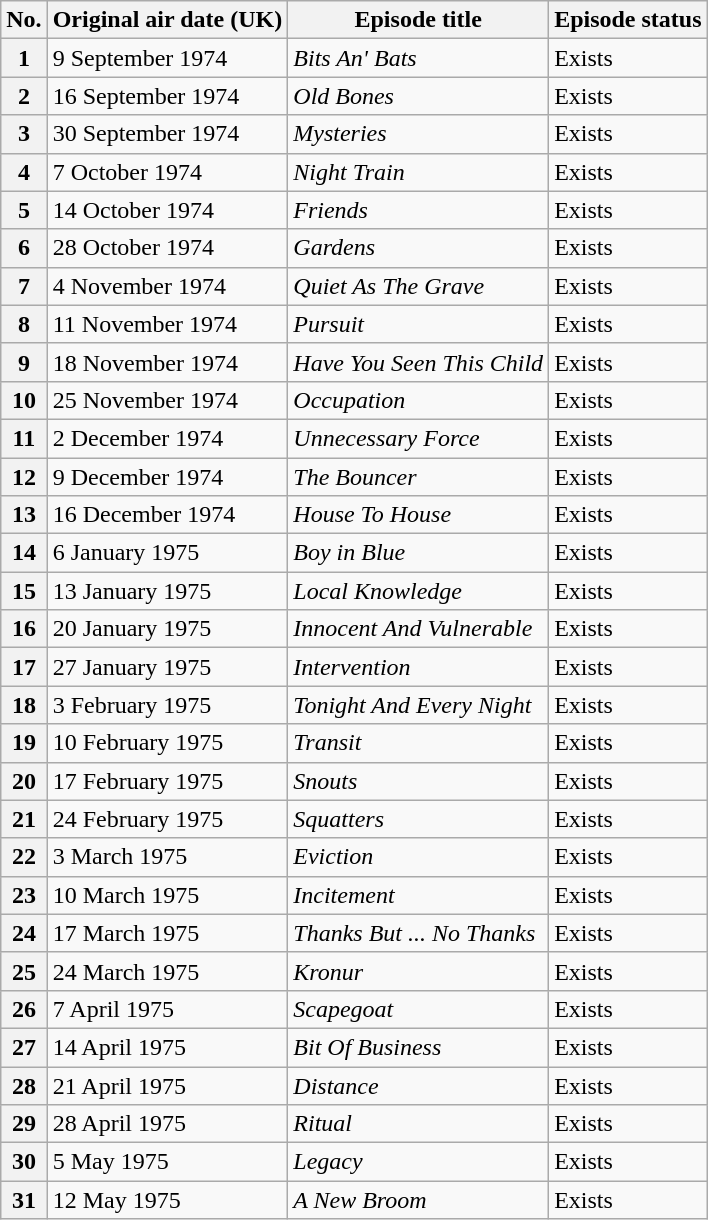<table class="wikitable">
<tr>
<th>No.</th>
<th>Original air date (UK)</th>
<th>Episode title</th>
<th>Episode status</th>
</tr>
<tr>
<th style="text-align:center;">1</th>
<td>9 September 1974</td>
<td><em>Bits An' Bats</em></td>
<td>Exists</td>
</tr>
<tr>
<th style="text-align:center;">2</th>
<td>16 September 1974</td>
<td><em>Old Bones</em></td>
<td>Exists</td>
</tr>
<tr>
<th style="text-align:center;">3</th>
<td>30 September 1974</td>
<td><em>Mysteries</em></td>
<td>Exists</td>
</tr>
<tr>
<th style="text-align:center;">4</th>
<td>7 October 1974</td>
<td><em>Night Train</em></td>
<td>Exists</td>
</tr>
<tr>
<th style="text-align:center;">5</th>
<td>14 October 1974</td>
<td><em>Friends</em></td>
<td>Exists</td>
</tr>
<tr>
<th style="text-align:center;">6</th>
<td>28 October 1974</td>
<td><em>Gardens</em></td>
<td>Exists</td>
</tr>
<tr>
<th style="text-align:center;">7</th>
<td>4 November 1974</td>
<td><em>Quiet As The Grave</em></td>
<td>Exists</td>
</tr>
<tr>
<th style="text-align:center;">8</th>
<td>11 November 1974</td>
<td><em>Pursuit</em></td>
<td>Exists</td>
</tr>
<tr>
<th style="text-align:center;">9</th>
<td>18 November 1974</td>
<td><em>Have You Seen This Child</em></td>
<td>Exists</td>
</tr>
<tr>
<th style="text-align:center;">10</th>
<td>25 November 1974</td>
<td><em>Occupation</em></td>
<td>Exists</td>
</tr>
<tr>
<th style="text-align:center;">11</th>
<td>2 December 1974</td>
<td><em>Unnecessary Force</em></td>
<td>Exists</td>
</tr>
<tr>
<th style="text-align:center;">12</th>
<td>9 December 1974</td>
<td><em>The Bouncer</em></td>
<td>Exists</td>
</tr>
<tr>
<th style="text-align:center;">13</th>
<td>16 December 1974</td>
<td><em>House To House</em></td>
<td>Exists</td>
</tr>
<tr>
<th style="text-align:center;">14</th>
<td>6 January 1975</td>
<td><em>Boy in Blue</em></td>
<td>Exists</td>
</tr>
<tr>
<th style="text-align:center;">15</th>
<td>13 January 1975</td>
<td><em>Local Knowledge</em></td>
<td>Exists</td>
</tr>
<tr>
<th style="text-align:center;">16</th>
<td>20 January 1975</td>
<td><em>Innocent And Vulnerable</em></td>
<td>Exists</td>
</tr>
<tr>
<th style="text-align:center;">17</th>
<td>27 January 1975</td>
<td><em>Intervention</em></td>
<td>Exists</td>
</tr>
<tr>
<th style="text-align:center;">18</th>
<td>3 February 1975</td>
<td><em>Tonight And Every Night</em></td>
<td>Exists</td>
</tr>
<tr>
<th style="text-align:center;">19</th>
<td>10 February 1975</td>
<td><em>Transit</em></td>
<td>Exists</td>
</tr>
<tr>
<th style="text-align:center;">20</th>
<td>17 February 1975</td>
<td><em>Snouts</em></td>
<td>Exists</td>
</tr>
<tr>
<th style="text-align:center;">21</th>
<td>24 February 1975</td>
<td><em>Squatters</em></td>
<td>Exists</td>
</tr>
<tr>
<th style="text-align:center;">22</th>
<td>3 March 1975</td>
<td><em>Eviction</em></td>
<td>Exists</td>
</tr>
<tr>
<th style="text-align:center;">23</th>
<td>10 March 1975</td>
<td><em>Incitement</em></td>
<td>Exists</td>
</tr>
<tr>
<th style="text-align:center;">24</th>
<td>17 March 1975</td>
<td><em>Thanks But ... No Thanks</em></td>
<td>Exists</td>
</tr>
<tr>
<th style="text-align:center;">25</th>
<td>24 March 1975</td>
<td><em>Kronur</em></td>
<td>Exists</td>
</tr>
<tr>
<th style="text-align:center;">26</th>
<td>7 April 1975</td>
<td><em>Scapegoat</em></td>
<td>Exists</td>
</tr>
<tr>
<th style="text-align:center;">27</th>
<td>14 April 1975</td>
<td><em>Bit Of Business</em></td>
<td>Exists</td>
</tr>
<tr>
<th style="text-align:center;">28</th>
<td>21 April 1975</td>
<td><em>Distance</em></td>
<td>Exists</td>
</tr>
<tr>
<th style="text-align:center;">29</th>
<td>28 April 1975</td>
<td><em>Ritual</em></td>
<td>Exists</td>
</tr>
<tr>
<th style="text-align:center;">30</th>
<td>5 May 1975</td>
<td><em>Legacy</em></td>
<td>Exists</td>
</tr>
<tr>
<th style="text-align:center;">31</th>
<td>12 May 1975</td>
<td><em>A New Broom</em></td>
<td>Exists</td>
</tr>
</table>
